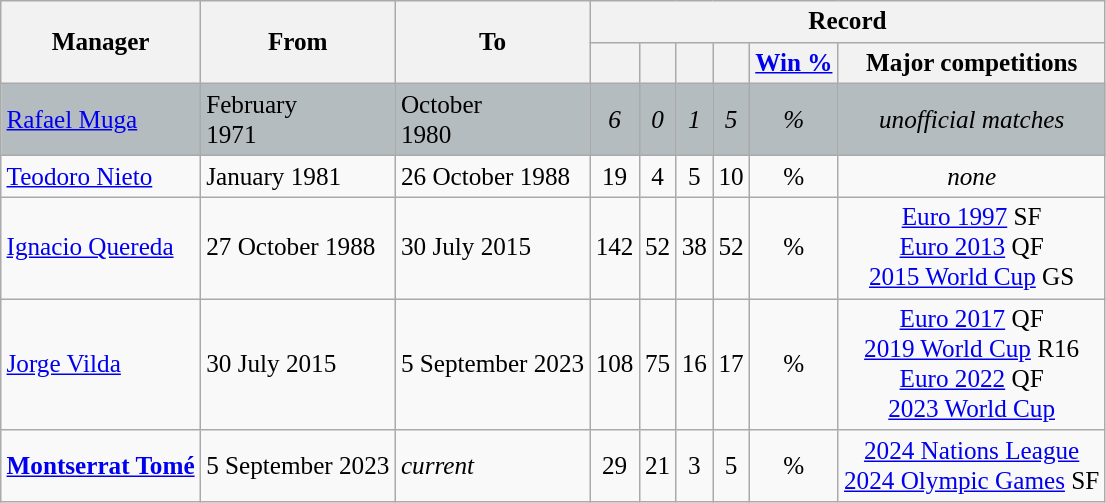<table class="wikitable sortable" style="font-size:105%; text-align:center;">
<tr>
<th rowspan="2">Manager</th>
<th rowspan="2">From</th>
<th rowspan="2">To</th>
<th colspan="6">Record</th>
</tr>
<tr>
<th></th>
<th></th>
<th></th>
<th></th>
<th><a href='#'>Win %</a></th>
<th scope=col>Major competitions</th>
</tr>
<tr>
<td style="text-align:left;" bgcolor=#B4BCC0><a href='#'>Rafael Muga</a></td>
<td style="text-align:left;" bgcolor=#B4BCC0>February<br>1971</td>
<td align="left" bgcolor=#B4BCC0>October<br>1980</td>
<td bgcolor=#B4BCC0><em>6</em></td>
<td bgcolor=#B4BCC0><em>0</em></td>
<td bgcolor=#B4BCC0><em>1</em></td>
<td bgcolor=#B4BCC0><em>5</em></td>
<td bgcolor=#B4BCC0><em>%</em></td>
<td bgcolor=#B4BCC0><em>unofficial matches</em></td>
</tr>
<tr>
<td style="text-align:left;"><a href='#'>Teodoro Nieto</a></td>
<td style="text-align:left;">January 1981</td>
<td align="left">26 October 1988</td>
<td>19</td>
<td>4</td>
<td>5</td>
<td>10</td>
<td>%</td>
<td><em>none</em> </td>
</tr>
<tr>
<td style="text-align:left;"><a href='#'>Ignacio Quereda</a></td>
<td style="text-align:left;">27 October 1988</td>
<td align="left">30 July 2015</td>
<td>142</td>
<td>52</td>
<td>38</td>
<td>52</td>
<td>%</td>
<td><a href='#'>Euro 1997</a> SF<br><a href='#'>Euro 2013</a> QF<br><a href='#'>2015 World Cup</a> GS</td>
</tr>
<tr>
<td style="text-align:left;"><a href='#'>Jorge Vilda</a></td>
<td style="text-align:left;">30 July 2015</td>
<td style="text-align:left;">5 September 2023</td>
<td>108</td>
<td>75</td>
<td>16</td>
<td>17</td>
<td>%</td>
<td><a href='#'>Euro 2017</a> QF<br><a href='#'>2019 World Cup</a> R16<br><a href='#'>Euro 2022</a> QF<br><a href='#'>2023 World Cup</a> </td>
</tr>
<tr>
<td style="text-align: left;"><strong><a href='#'>Montserrat Tomé</a></strong></td>
<td style="text-align:left;">5 September 2023</td>
<td style="text-align:left;"><em>current</em></td>
<td>29</td>
<td>21</td>
<td>3</td>
<td>5</td>
<td>%</td>
<td><a href='#'>2024 Nations League</a> <br><a href='#'>2024 Olympic Games</a> SF</td>
</tr>
</table>
